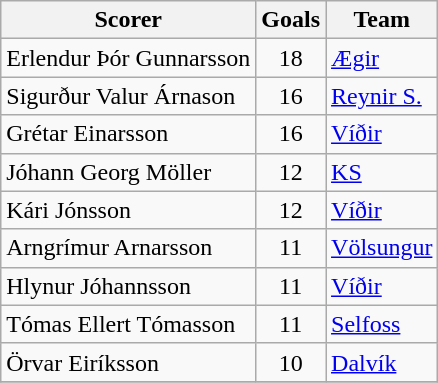<table class="wikitable">
<tr>
<th>Scorer</th>
<th>Goals</th>
<th>Team</th>
</tr>
<tr>
<td> Erlendur Þór Gunnarsson</td>
<td align=center>18</td>
<td><a href='#'>Ægir</a></td>
</tr>
<tr>
<td> Sigurður Valur Árnason</td>
<td align=center>16</td>
<td><a href='#'>Reynir S.</a></td>
</tr>
<tr>
<td> Grétar Einarsson</td>
<td align=center>16</td>
<td><a href='#'>Víðir</a></td>
</tr>
<tr>
<td> Jóhann Georg Möller</td>
<td align=center>12</td>
<td><a href='#'>KS</a></td>
</tr>
<tr>
<td> Kári Jónsson</td>
<td align=center>12</td>
<td><a href='#'>Víðir</a></td>
</tr>
<tr>
<td> Arngrímur Arnarsson</td>
<td align=center>11</td>
<td><a href='#'>Völsungur</a></td>
</tr>
<tr>
<td> Hlynur Jóhannsson</td>
<td align=center>11</td>
<td><a href='#'>Víðir</a></td>
</tr>
<tr>
<td> Tómas Ellert Tómasson</td>
<td align=center>11</td>
<td><a href='#'>Selfoss</a></td>
</tr>
<tr>
<td> Örvar Eiríksson</td>
<td align=center>10</td>
<td><a href='#'>Dalvík</a></td>
</tr>
<tr>
</tr>
</table>
